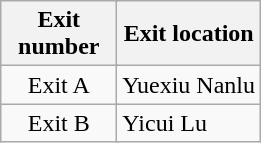<table class="wikitable">
<tr>
<th style="width:70px" colspan="2">Exit number</th>
<th>Exit location</th>
</tr>
<tr>
<td align="center" colspan="2">Exit A</td>
<td>Yuexiu Nanlu</td>
</tr>
<tr>
<td align="center" colspan="2">Exit B</td>
<td>Yicui Lu</td>
</tr>
</table>
